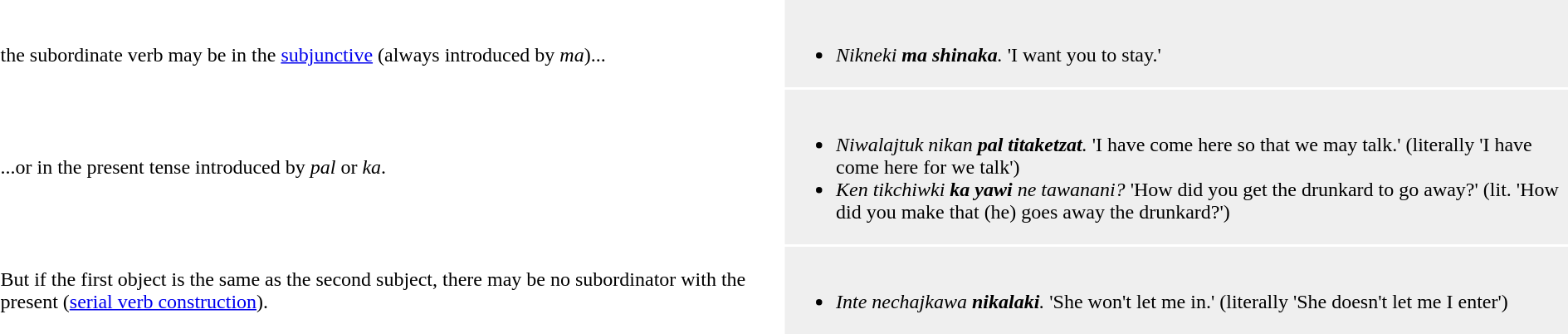<table>
<tr>
<td width="50%"><br>the subordinate verb may be in the <a href='#'>subjunctive</a> (always introduced by <em>ma</em>)...</td>
<td width="50%"; style="background:#efefef;"><br><ul><li><em>Nikneki <strong>ma shinaka</strong>.</em> 'I want you to stay.'</li></ul></td>
</tr>
<tr>
<td>...or in the present tense introduced by <em>pal</em> or <em>ka</em>.</td>
<td style="background:#efefef;"><br><ul><li><em>Niwalajtuk nikan <strong>pal titaketzat</strong>.</em> 'I have come here so that we may talk.' (literally 'I have come here for we talk')</li><li><em>Ken tikchiwki <strong>ka yawi</strong> ne tawanani?</em> 'How did you get the drunkard to go away?' (lit. 'How did you make that (he) goes away the drunkard?')</li></ul></td>
</tr>
<tr>
<td>But if the first object is the same as the second subject, there may be no subordinator with the present (<a href='#'>serial verb construction</a>).</td>
<td style="background:#efefef;"><br><ul><li><em>Inte nechajkawa <strong>nikalaki</strong>.</em> 'She won't let me in.' (literally 'She doesn't let me I enter')</li></ul></td>
</tr>
</table>
